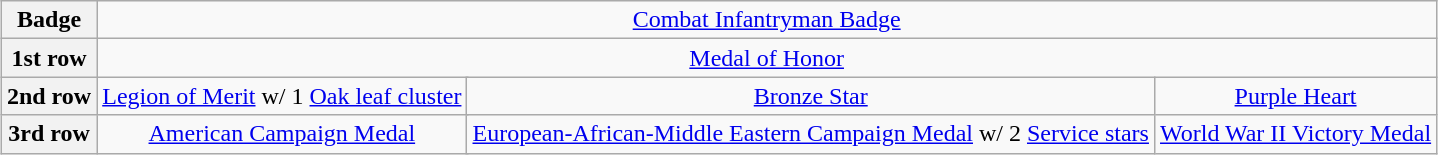<table class="wikitable" style="margin:1em auto; text-align:center;">
<tr>
<th>Badge</th>
<td colspan="12"><a href='#'>Combat Infantryman Badge</a></td>
</tr>
<tr>
<th>1st row</th>
<td colspan="12"><a href='#'>Medal of Honor</a></td>
</tr>
<tr>
<th>2nd row</th>
<td colspan="4"><a href='#'>Legion of Merit</a> w/ 1 <a href='#'>Oak leaf cluster</a></td>
<td colspan="4"><a href='#'>Bronze Star</a></td>
<td colspan="4"><a href='#'>Purple Heart</a></td>
</tr>
<tr>
<th>3rd row</th>
<td colspan="4"><a href='#'>American Campaign Medal</a></td>
<td colspan="4"><a href='#'>European-African-Middle Eastern Campaign Medal</a> w/ 2 <a href='#'>Service stars</a></td>
<td colspan="4"><a href='#'>World War II Victory Medal</a></td>
</tr>
</table>
